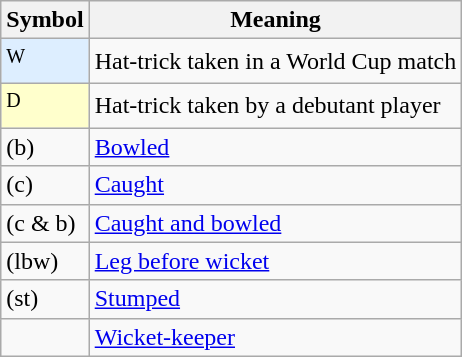<table class="wikitable">
<tr>
<th>Symbol</th>
<th>Meaning</th>
</tr>
<tr>
<td border="1" style="background:#def;"><sup>W</sup></td>
<td>Hat-trick taken in a World Cup match</td>
</tr>
<tr>
<td border="1" style="background:#ffc;"><sup>D</sup></td>
<td>Hat-trick taken by a debutant player</td>
</tr>
<tr>
<td>(b)</td>
<td><a href='#'>Bowled</a></td>
</tr>
<tr>
<td>(c)</td>
<td><a href='#'>Caught</a></td>
</tr>
<tr>
<td>(c & b)</td>
<td><a href='#'>Caught and bowled</a></td>
</tr>
<tr>
<td>(lbw)</td>
<td><a href='#'>Leg before wicket</a></td>
</tr>
<tr>
<td>(st)</td>
<td><a href='#'>Stumped</a></td>
</tr>
<tr>
<td></td>
<td><a href='#'>Wicket-keeper</a></td>
</tr>
</table>
